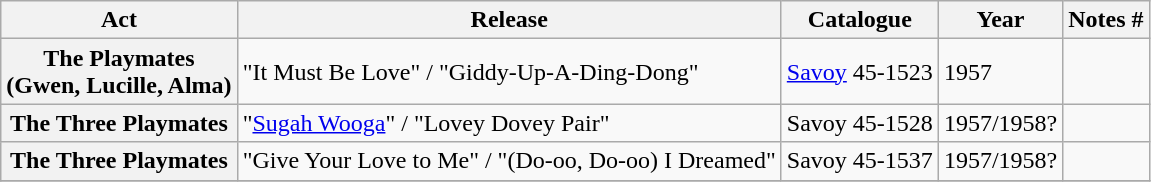<table class="wikitable plainrowheaders sortable">
<tr>
<th scope="col" class="unsortable">Act</th>
<th scope="col">Release</th>
<th scope="col">Catalogue</th>
<th scope="col">Year</th>
<th scope="col" class="unsortable">Notes #</th>
</tr>
<tr>
<th scope="row">The Playmates<br>(Gwen, Lucille, Alma)</th>
<td>"It Must Be Love" / "Giddy-Up-A-Ding-Dong"</td>
<td><a href='#'>Savoy</a> 45-1523</td>
<td>1957</td>
<td></td>
</tr>
<tr>
<th scope="row">The Three Playmates</th>
<td>"<a href='#'>Sugah Wooga</a>" / "Lovey Dovey Pair"</td>
<td>Savoy 45-1528</td>
<td>1957/1958?</td>
<td></td>
</tr>
<tr>
<th scope="row">The Three Playmates</th>
<td>"Give Your Love to Me" / "(Do-oo, Do-oo) I Dreamed"</td>
<td>Savoy 45-1537</td>
<td>1957/1958?</td>
<td></td>
</tr>
<tr>
</tr>
</table>
